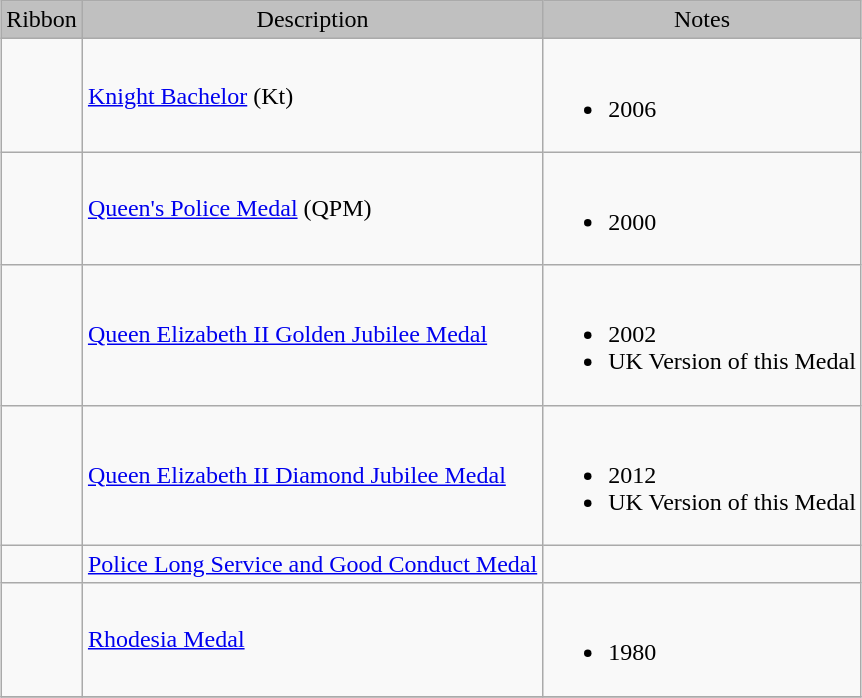<table class="wikitable" style="margin:1em auto;">
<tr style="background:silver;" align="center">
<td>Ribbon</td>
<td>Description</td>
<td>Notes</td>
</tr>
<tr>
<td></td>
<td><a href='#'>Knight Bachelor</a> (Kt)</td>
<td><br><ul><li>2006</li></ul></td>
</tr>
<tr>
<td></td>
<td><a href='#'>Queen's Police Medal</a> (QPM)</td>
<td><br><ul><li>2000</li></ul></td>
</tr>
<tr>
<td></td>
<td><a href='#'>Queen Elizabeth II Golden Jubilee Medal</a></td>
<td><br><ul><li>2002</li><li>UK Version of this Medal</li></ul></td>
</tr>
<tr>
<td></td>
<td><a href='#'>Queen Elizabeth II Diamond Jubilee Medal</a></td>
<td><br><ul><li>2012</li><li>UK Version of this Medal</li></ul></td>
</tr>
<tr>
<td></td>
<td><a href='#'>Police Long Service and Good Conduct Medal</a></td>
<td></td>
</tr>
<tr>
<td></td>
<td><a href='#'>Rhodesia Medal</a></td>
<td><br><ul><li>1980</li></ul></td>
</tr>
<tr>
</tr>
</table>
